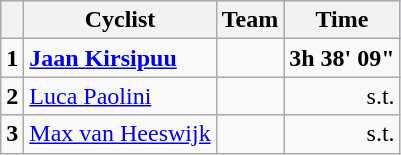<table class="wikitable">
<tr style="background:#ccccff;">
<th></th>
<th>Cyclist</th>
<th>Team</th>
<th>Time</th>
</tr>
<tr>
<td><strong>1</strong></td>
<td><strong><a href='#'>Jaan Kirsipuu</a></strong></td>
<td><strong></strong></td>
<td align="right"><strong>3h 38' 09"</strong></td>
</tr>
<tr>
<td><strong>2</strong></td>
<td><a href='#'>Luca Paolini</a></td>
<td></td>
<td align="right">s.t.</td>
</tr>
<tr>
<td><strong>3</strong></td>
<td><a href='#'>Max van Heeswijk</a></td>
<td></td>
<td align="right">s.t.</td>
</tr>
</table>
